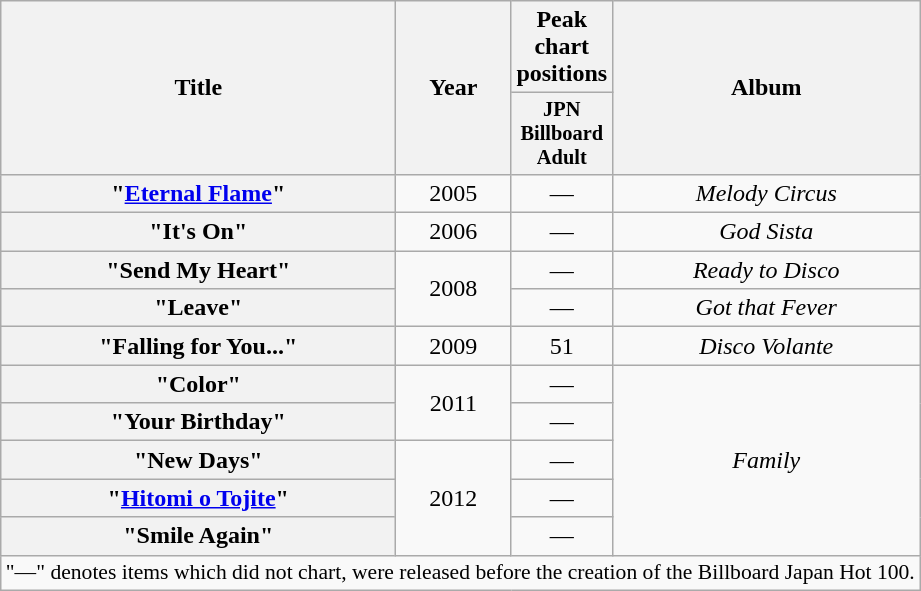<table class="wikitable plainrowheaders" style="text-align:center;">
<tr>
<th scope="col" rowspan="2" style="width:16em;">Title</th>
<th scope="col" rowspan="2">Year</th>
<th scope="col" colspan="1">Peak chart positions</th>
<th scope="col" rowspan="2">Album</th>
</tr>
<tr>
<th style="width:3em;font-size:85%">JPN<br>Billboard<br>Adult<br></th>
</tr>
<tr>
<th scope="row">"<a href='#'>Eternal Flame</a>"</th>
<td>2005</td>
<td>—</td>
<td><em>Melody Circus</em></td>
</tr>
<tr>
<th scope="row">"It's On"</th>
<td>2006</td>
<td>—</td>
<td><em>God Sista</em></td>
</tr>
<tr>
<th scope="row">"Send My Heart"</th>
<td rowspan="2">2008</td>
<td>—</td>
<td><em>Ready to Disco</em></td>
</tr>
<tr>
<th scope="row">"Leave"</th>
<td>—</td>
<td><em>Got that Fever</em></td>
</tr>
<tr>
<th scope="row">"Falling for You..." </th>
<td>2009</td>
<td>51</td>
<td><em>Disco Volante</em></td>
</tr>
<tr>
<th scope="row">"Color"</th>
<td rowspan="2">2011</td>
<td>—</td>
<td rowspan="5"><em>Family</em></td>
</tr>
<tr>
<th scope="row">"Your Birthday"</th>
<td>—</td>
</tr>
<tr>
<th scope="row">"New Days"</th>
<td rowspan="3">2012</td>
<td>—</td>
</tr>
<tr>
<th scope="row">"<a href='#'>Hitomi o Tojite</a>" </th>
<td>—</td>
</tr>
<tr>
<th scope="row">"Smile Again" </th>
<td>—</td>
</tr>
<tr>
<td colspan="12" align="center" style="font-size:90%;">"—" denotes items which did not chart, were released before the creation of the Billboard Japan Hot 100.</td>
</tr>
</table>
